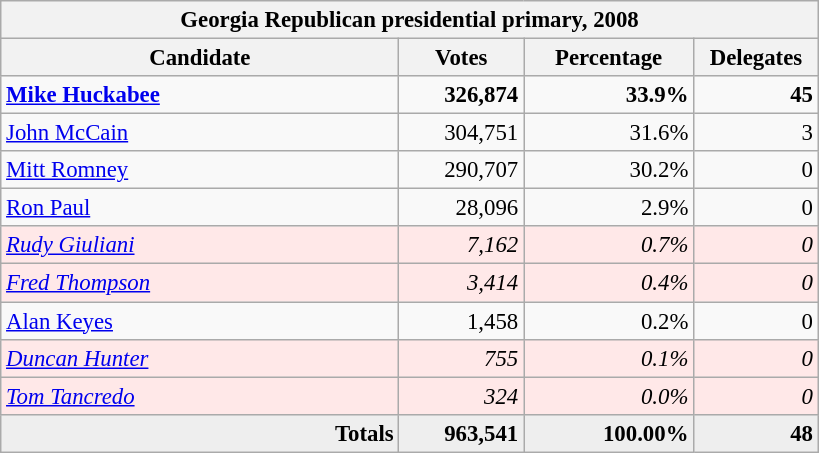<table class="wikitable" style="font-size:95%; text-align:right;">
<tr>
<th colspan="4">Georgia Republican presidential primary, 2008</th>
</tr>
<tr>
<th style="width: 17em">Candidate</th>
<th style="width: 5em">Votes</th>
<th style="width: 7em">Percentage</th>
<th style="width: 5em">Delegates</th>
</tr>
<tr>
<td align="left"><strong><a href='#'>Mike Huckabee</a></strong></td>
<td><strong>326,874</strong></td>
<td><strong>33.9%</strong></td>
<td><strong>45</strong></td>
</tr>
<tr>
<td align="left"><a href='#'>John McCain</a></td>
<td>304,751</td>
<td>31.6%</td>
<td>3</td>
</tr>
<tr>
<td align="left"><a href='#'>Mitt Romney</a></td>
<td>290,707</td>
<td>30.2%</td>
<td>0</td>
</tr>
<tr>
<td align="left"><a href='#'>Ron Paul</a></td>
<td>28,096</td>
<td>2.9%</td>
<td>0</td>
</tr>
<tr bgcolor=#FFE8E8>
<td align="left"><em><a href='#'>Rudy Giuliani</a></em></td>
<td><em>7,162</em></td>
<td><em>0.7%</em></td>
<td><em>0</em></td>
</tr>
<tr bgcolor=#FFE8E8>
<td align="left"><em><a href='#'>Fred Thompson</a></em></td>
<td><em>3,414</em></td>
<td><em>0.4%</em></td>
<td><em>0</em></td>
</tr>
<tr>
<td align="left"><a href='#'>Alan Keyes</a></td>
<td>1,458</td>
<td>0.2%</td>
<td>0</td>
</tr>
<tr bgcolor=#FFE8E8>
<td align="left"><em><a href='#'>Duncan Hunter</a></em></td>
<td><em>755</em></td>
<td><em>0.1%</em></td>
<td><em>0</em></td>
</tr>
<tr bgcolor=#FFE8E8>
<td align="left"><em><a href='#'>Tom Tancredo</a></em></td>
<td><em>324</em></td>
<td><em>0.0%</em></td>
<td><em>0</em></td>
</tr>
<tr bgcolor="#EEEEEE" style="margin-right:0.5em">
<td><strong>Totals</strong></td>
<td><strong>963,541</strong></td>
<td><strong>100.00%</strong></td>
<td><strong>48</strong></td>
</tr>
</table>
